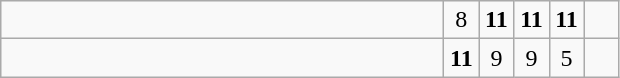<table class="wikitable">
<tr>
<td style="width:18em"></td>
<td align=center style="width:1em">8</td>
<td align=center style="width:1em"><strong>11</strong></td>
<td align=center style="width:1em"><strong>11</strong></td>
<td align=center style="width:1em"><strong>11</strong></td>
<td align=center style="width:1em"></td>
</tr>
<tr>
<td style="width:18em"></td>
<td align=center style="width:1em"><strong>11</strong></td>
<td align=center style="width:1em">9</td>
<td align=center style="width:1em">9</td>
<td align=center style="width:1em">5</td>
<td align=center style="width:1em"></td>
</tr>
</table>
